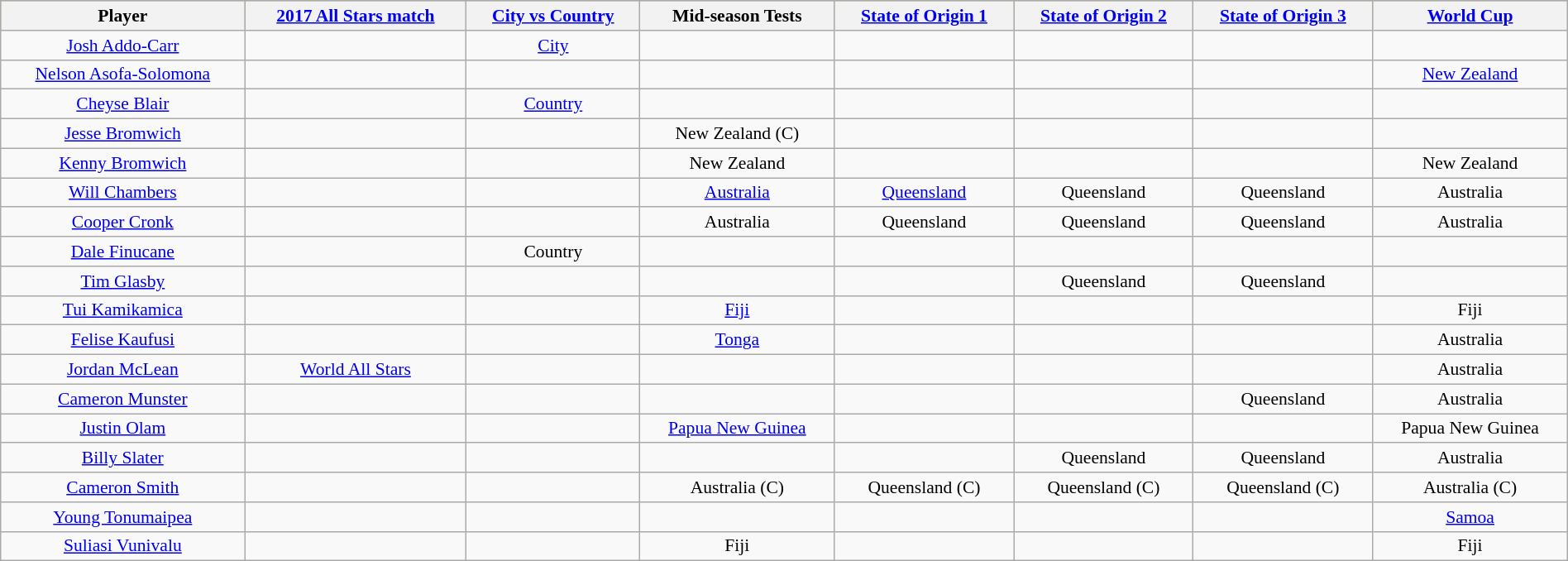<table class="wikitable" style="text-align:center; width:100%; font-size:90%">
<tr style="background:#bdb76b;">
<th>Player</th>
<th><a href='#'>2017 All Stars match</a></th>
<th><a href='#'>City vs Country</a></th>
<th>Mid-season Tests</th>
<th><a href='#'>State of Origin 1</a></th>
<th><a href='#'>State of Origin 2</a></th>
<th><a href='#'>State of Origin 3</a></th>
<th><a href='#'>World Cup</a></th>
</tr>
<tr>
<td><a href='#'>Josh Addo-Carr</a></td>
<td></td>
<td><a href='#'>City</a></td>
<td></td>
<td></td>
<td></td>
<td></td>
<td></td>
</tr>
<tr>
<td><a href='#'>Nelson Asofa-Solomona</a></td>
<td></td>
<td></td>
<td></td>
<td></td>
<td></td>
<td></td>
<td><a href='#'>New Zealand</a></td>
</tr>
<tr>
<td><a href='#'>Cheyse Blair</a></td>
<td></td>
<td><a href='#'>Country</a></td>
<td></td>
<td></td>
<td></td>
<td></td>
<td></td>
</tr>
<tr>
<td><a href='#'>Jesse Bromwich</a></td>
<td></td>
<td></td>
<td>New Zealand (C)</td>
<td></td>
<td></td>
<td></td>
<td></td>
</tr>
<tr>
<td><a href='#'>Kenny Bromwich</a></td>
<td></td>
<td></td>
<td>New Zealand</td>
<td></td>
<td></td>
<td></td>
<td>New Zealand</td>
</tr>
<tr>
<td><a href='#'>Will Chambers</a></td>
<td></td>
<td></td>
<td><a href='#'>Australia</a></td>
<td><a href='#'>Queensland</a></td>
<td>Queensland</td>
<td>Queensland</td>
<td>Australia</td>
</tr>
<tr>
<td><a href='#'>Cooper Cronk</a></td>
<td></td>
<td></td>
<td>Australia</td>
<td>Queensland</td>
<td>Queensland</td>
<td>Queensland</td>
<td>Australia</td>
</tr>
<tr>
<td><a href='#'>Dale Finucane</a></td>
<td></td>
<td>Country</td>
<td></td>
<td></td>
<td></td>
<td></td>
<td></td>
</tr>
<tr>
<td><a href='#'>Tim Glasby</a></td>
<td></td>
<td></td>
<td></td>
<td></td>
<td>Queensland</td>
<td>Queensland</td>
<td></td>
</tr>
<tr>
<td><a href='#'>Tui Kamikamica</a></td>
<td></td>
<td></td>
<td><a href='#'>Fiji</a></td>
<td></td>
<td></td>
<td></td>
<td>Fiji</td>
</tr>
<tr>
<td><a href='#'>Felise Kaufusi</a></td>
<td></td>
<td></td>
<td><a href='#'>Tonga</a></td>
<td></td>
<td></td>
<td></td>
<td>Australia</td>
</tr>
<tr>
<td><a href='#'>Jordan McLean</a></td>
<td><a href='#'>World All Stars</a></td>
<td></td>
<td></td>
<td></td>
<td></td>
<td></td>
<td>Australia</td>
</tr>
<tr>
<td><a href='#'>Cameron Munster</a></td>
<td></td>
<td></td>
<td></td>
<td></td>
<td></td>
<td>Queensland</td>
<td>Australia</td>
</tr>
<tr>
<td><a href='#'>Justin Olam</a></td>
<td></td>
<td></td>
<td><a href='#'>Papua New Guinea</a></td>
<td></td>
<td></td>
<td></td>
<td>Papua New Guinea</td>
</tr>
<tr>
<td><a href='#'>Billy Slater</a></td>
<td></td>
<td></td>
<td></td>
<td></td>
<td>Queensland</td>
<td>Queensland</td>
<td>Australia</td>
</tr>
<tr>
<td><a href='#'>Cameron Smith</a></td>
<td></td>
<td></td>
<td>Australia (C)</td>
<td>Queensland (C)</td>
<td>Queensland (C)</td>
<td>Queensland (C)</td>
<td>Australia (C)</td>
</tr>
<tr>
<td><a href='#'>Young Tonumaipea</a></td>
<td></td>
<td></td>
<td></td>
<td></td>
<td></td>
<td></td>
<td><a href='#'>Samoa</a></td>
</tr>
<tr>
<td><a href='#'>Suliasi Vunivalu</a></td>
<td></td>
<td></td>
<td>Fiji</td>
<td></td>
<td></td>
<td></td>
<td>Fiji</td>
</tr>
</table>
